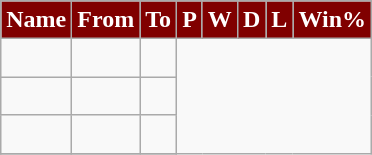<table class="wikitable sortable" style="text-align: center;">
<tr>
<th style="background:maroon; color:white;" scope="col">Name</th>
<th style="background:maroon; color:white;" scope="col">From</th>
<th style="background:maroon; color:white;" scope="col">To</th>
<th style="background:maroon; color:white;" scope="col">P</th>
<th style="background:maroon; color:white;" scope="col">W</th>
<th style="background:maroon; color:white;" scope="col">D</th>
<th style="background:maroon; color:white;" scope="col">L</th>
<th style="background:maroon; color:white;" scope="col">Win%</th>
</tr>
<tr>
<td align=left></td>
<td></td>
<td><br></td>
</tr>
<tr>
<td align=left></td>
<td></td>
<td><br></td>
</tr>
<tr>
<td align=left></td>
<td></td>
<td><br></td>
</tr>
<tr>
</tr>
</table>
